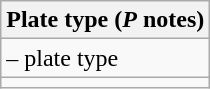<table class="wikitable" style="border:1">
<tr>
<th>Plate type (<em>P</em> notes)</th>
</tr>
<tr>
<td> – plate type</td>
</tr>
<tr>
<td></td>
</tr>
</table>
